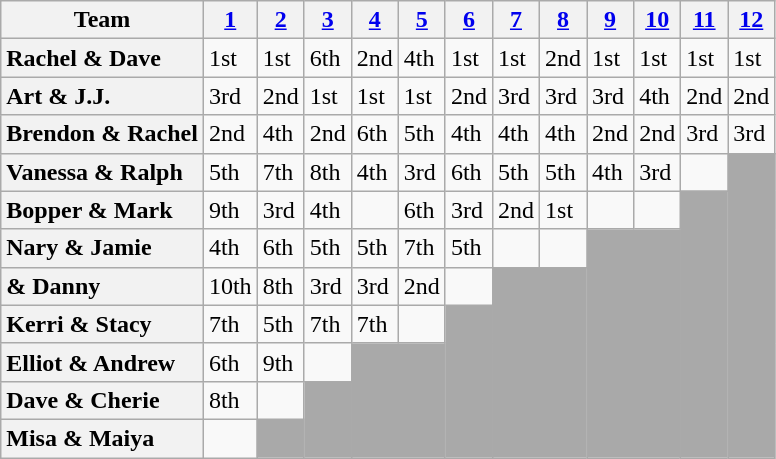<table class="wikitable sortable" style="text-align:left;">
<tr>
<th scope="col" class="unsortable">Team</th>
<th scope="col"><a href='#'>1</a></th>
<th scope="col"><a href='#'>2</a></th>
<th scope="col"><a href='#'>3</a></th>
<th scope="col"><a href='#'>4</a></th>
<th scope="col"><a href='#'>5</a></th>
<th scope="col"><a href='#'>6</a></th>
<th scope="col"><a href='#'>7</a></th>
<th scope="col"><a href='#'>8</a></th>
<th scope="col"><a href='#'>9</a></th>
<th scope="col"><a href='#'>10</a></th>
<th scope="col"><a href='#'>11</a></th>
<th scope="col"><a href='#'>12</a></th>
</tr>
<tr>
<th scope="row" style="text-align:left">Rachel & Dave</th>
<td>1st</td>
<td>1st</td>
<td>6th</td>
<td>2nd</td>
<td>4th</td>
<td>1st</td>
<td>1st</td>
<td>2nd</td>
<td>1st</td>
<td>1st</td>
<td>1st</td>
<td>1st</td>
</tr>
<tr>
<th scope="row" style="text-align:left">Art & J.J.</th>
<td>3rd</td>
<td>2nd</td>
<td>1st</td>
<td>1st</td>
<td>1st</td>
<td>2nd</td>
<td>3rd</td>
<td>3rd</td>
<td>3rd</td>
<td>4th</td>
<td>2nd</td>
<td>2nd</td>
</tr>
<tr>
<th scope="row" style="text-align:left">Brendon & Rachel</th>
<td>2nd</td>
<td>4th</td>
<td>2nd</td>
<td>6th</td>
<td>5th</td>
<td>4th</td>
<td>4th</td>
<td>4th</td>
<td>2nd</td>
<td>2nd</td>
<td>3rd</td>
<td>3rd</td>
</tr>
<tr>
<th scope="row" style="text-align:left">Vanessa & Ralph</th>
<td>5th</td>
<td>7th</td>
<td>8th</td>
<td>4th</td>
<td>3rd</td>
<td>6th</td>
<td>5th</td>
<td>5th</td>
<td>4th</td>
<td>3rd</td>
<td></td>
<td rowspan="8" style="background:darkgrey;"></td>
</tr>
<tr>
<th scope="row" style="text-align:left">Bopper & Mark</th>
<td>9th</td>
<td>3rd</td>
<td>4th</td>
<td></td>
<td>6th</td>
<td>3rd</td>
<td>2nd</td>
<td>1st</td>
<td></td>
<td></td>
<td rowspan="7" style="background:darkgrey;"></td>
</tr>
<tr>
<th scope="row" style="text-align:left">Nary & Jamie</th>
<td>4th</td>
<td>6th</td>
<td>5th</td>
<td>5th</td>
<td>7th</td>
<td>5th</td>
<td></td>
<td></td>
<td colspan="2" rowspan="6" style="background:darkgrey;"></td>
</tr>
<tr>
<th scope="row" style="text-align:left"> & Danny</th>
<td>10th</td>
<td>8th</td>
<td>3rd</td>
<td>3rd</td>
<td>2nd</td>
<td></td>
<td colspan="2" rowspan="5" style="background:darkgrey;"></td>
</tr>
<tr>
<th scope="row" style="text-align:left">Kerri & Stacy</th>
<td>7th</td>
<td>5th</td>
<td>7th</td>
<td>7th</td>
<td></td>
<td rowspan="4" style="background:darkgrey;"></td>
</tr>
<tr>
<th scope="row" style="text-align:left">Elliot & Andrew</th>
<td>6th</td>
<td>9th</td>
<td></td>
<td colspan="2" rowspan="3" style="background:darkgrey;"></td>
</tr>
<tr>
<th scope="row" style="text-align:left">Dave & Cherie</th>
<td>8th</td>
<td></td>
<td rowspan="2" style="background:darkgrey;"></td>
</tr>
<tr>
<th scope="row" style="text-align:left">Misa & Maiya</th>
<td></td>
<td style="background:darkgrey;"></td>
</tr>
</table>
